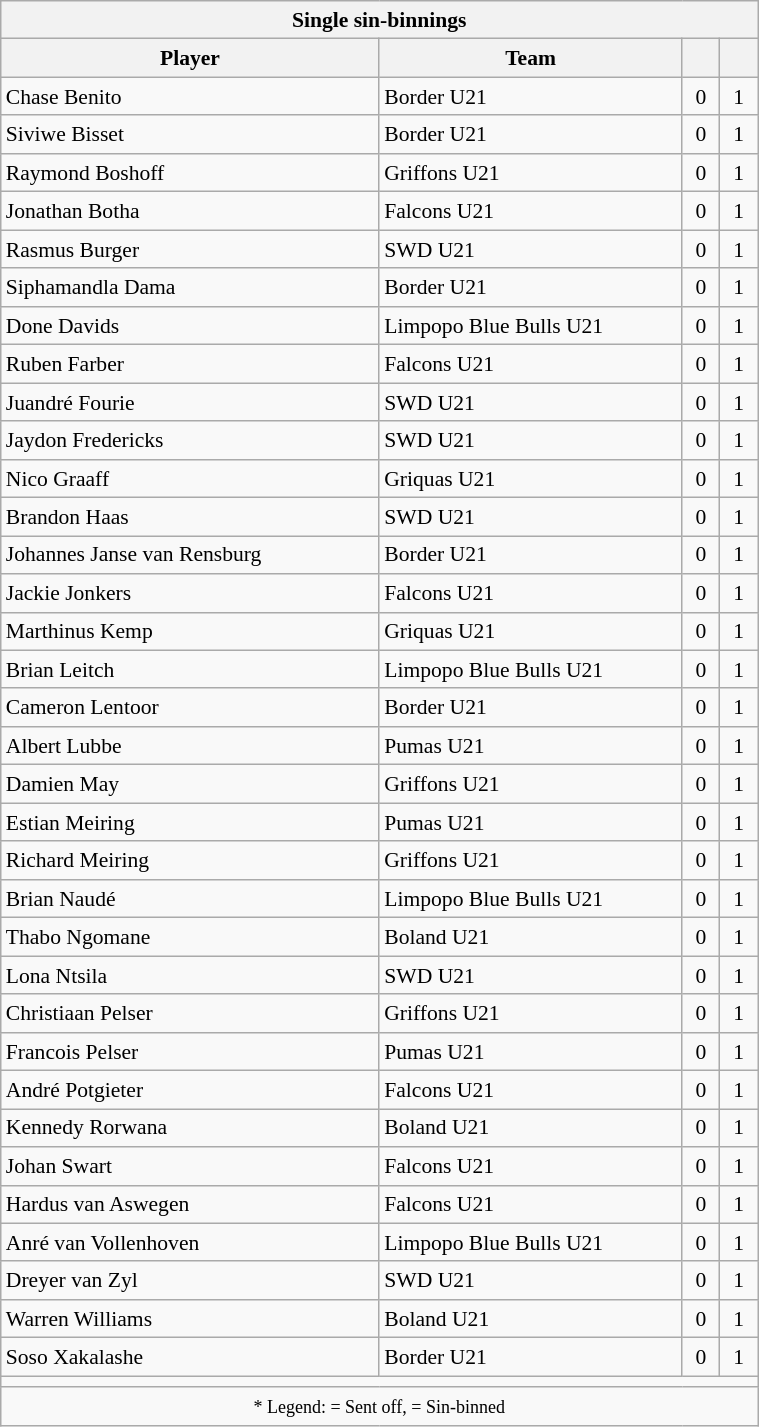<table class="wikitable collapsible collapsed sortable" style="text-align:center; line-height:130%; font-size:90%; width:40%;">
<tr>
<th colspan="100%">Single sin-binnings</th>
</tr>
<tr>
<th style="width:50%;">Player</th>
<th style="width:40%;">Team</th>
<th style="width:5%;"></th>
<th style="width:5%;"><br></th>
</tr>
<tr>
<td style="text-align:left;">Chase Benito</td>
<td style="text-align:left;">Border U21</td>
<td>0</td>
<td>1</td>
</tr>
<tr>
<td style="text-align:left;">Siviwe Bisset</td>
<td style="text-align:left;">Border U21</td>
<td>0</td>
<td>1</td>
</tr>
<tr>
<td style="text-align:left;">Raymond Boshoff</td>
<td style="text-align:left;">Griffons U21</td>
<td>0</td>
<td>1</td>
</tr>
<tr>
<td style="text-align:left;">Jonathan Botha</td>
<td style="text-align:left;">Falcons U21</td>
<td>0</td>
<td>1</td>
</tr>
<tr>
<td style="text-align:left;">Rasmus Burger</td>
<td style="text-align:left;">SWD U21</td>
<td>0</td>
<td>1</td>
</tr>
<tr>
<td style="text-align:left;">Siphamandla Dama</td>
<td style="text-align:left;">Border U21</td>
<td>0</td>
<td>1</td>
</tr>
<tr>
<td style="text-align:left;">Done Davids</td>
<td style="text-align:left;">Limpopo Blue Bulls U21</td>
<td>0</td>
<td>1</td>
</tr>
<tr>
<td style="text-align:left;">Ruben Farber</td>
<td style="text-align:left;">Falcons U21</td>
<td>0</td>
<td>1</td>
</tr>
<tr>
<td style="text-align:left;">Juandré Fourie</td>
<td style="text-align:left;">SWD U21</td>
<td>0</td>
<td>1</td>
</tr>
<tr>
<td style="text-align:left;">Jaydon Fredericks</td>
<td style="text-align:left;">SWD U21</td>
<td>0</td>
<td>1</td>
</tr>
<tr>
<td style="text-align:left;">Nico Graaff</td>
<td style="text-align:left;">Griquas U21</td>
<td>0</td>
<td>1</td>
</tr>
<tr>
<td style="text-align:left;">Brandon Haas</td>
<td style="text-align:left;">SWD U21</td>
<td>0</td>
<td>1</td>
</tr>
<tr>
<td style="text-align:left;">Johannes Janse van Rensburg</td>
<td style="text-align:left;">Border U21</td>
<td>0</td>
<td>1</td>
</tr>
<tr>
<td style="text-align:left;">Jackie Jonkers</td>
<td style="text-align:left;">Falcons U21</td>
<td>0</td>
<td>1</td>
</tr>
<tr>
<td style="text-align:left;">Marthinus Kemp</td>
<td style="text-align:left;">Griquas U21</td>
<td>0</td>
<td>1</td>
</tr>
<tr>
<td style="text-align:left;">Brian Leitch</td>
<td style="text-align:left;">Limpopo Blue Bulls U21</td>
<td>0</td>
<td>1</td>
</tr>
<tr>
<td style="text-align:left;">Cameron Lentoor</td>
<td style="text-align:left;">Border U21</td>
<td>0</td>
<td>1</td>
</tr>
<tr>
<td style="text-align:left;">Albert Lubbe</td>
<td style="text-align:left;">Pumas U21</td>
<td>0</td>
<td>1</td>
</tr>
<tr>
<td style="text-align:left;">Damien May</td>
<td style="text-align:left;">Griffons U21</td>
<td>0</td>
<td>1</td>
</tr>
<tr>
<td style="text-align:left;">Estian Meiring</td>
<td style="text-align:left;">Pumas U21</td>
<td>0</td>
<td>1</td>
</tr>
<tr>
<td style="text-align:left;">Richard Meiring</td>
<td style="text-align:left;">Griffons U21</td>
<td>0</td>
<td>1</td>
</tr>
<tr>
<td style="text-align:left;">Brian Naudé</td>
<td style="text-align:left;">Limpopo Blue Bulls U21</td>
<td>0</td>
<td>1</td>
</tr>
<tr>
<td style="text-align:left;">Thabo Ngomane</td>
<td style="text-align:left;">Boland U21</td>
<td>0</td>
<td>1</td>
</tr>
<tr>
<td style="text-align:left;">Lona Ntsila</td>
<td style="text-align:left;">SWD U21</td>
<td>0</td>
<td>1</td>
</tr>
<tr>
<td style="text-align:left;">Christiaan Pelser</td>
<td style="text-align:left;">Griffons U21</td>
<td>0</td>
<td>1</td>
</tr>
<tr>
<td style="text-align:left;">Francois Pelser</td>
<td style="text-align:left;">Pumas U21</td>
<td>0</td>
<td>1</td>
</tr>
<tr>
<td style="text-align:left;">André Potgieter</td>
<td style="text-align:left;">Falcons U21</td>
<td>0</td>
<td>1</td>
</tr>
<tr>
<td style="text-align:left;">Kennedy Rorwana</td>
<td style="text-align:left;">Boland U21</td>
<td>0</td>
<td>1</td>
</tr>
<tr>
<td style="text-align:left;">Johan Swart</td>
<td style="text-align:left;">Falcons U21</td>
<td>0</td>
<td>1</td>
</tr>
<tr>
<td style="text-align:left;">Hardus van Aswegen</td>
<td style="text-align:left;">Falcons U21</td>
<td>0</td>
<td>1</td>
</tr>
<tr>
<td style="text-align:left;">Anré van Vollenhoven</td>
<td style="text-align:left;">Limpopo Blue Bulls U21</td>
<td>0</td>
<td>1</td>
</tr>
<tr>
<td style="text-align:left;">Dreyer van Zyl</td>
<td style="text-align:left;">SWD U21</td>
<td>0</td>
<td>1</td>
</tr>
<tr>
<td style="text-align:left;">Warren Williams</td>
<td style="text-align:left;">Boland U21</td>
<td>0</td>
<td>1</td>
</tr>
<tr>
<td style="text-align:left;">Soso Xakalashe</td>
<td style="text-align:left;">Border U21</td>
<td>0</td>
<td>1</td>
</tr>
<tr>
<td colspan="4"></td>
</tr>
<tr>
<td colspan="4"><small>* Legend:  = Sent off,  = Sin-binned</small></td>
</tr>
</table>
